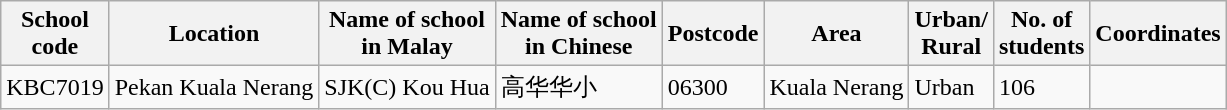<table class="wikitable sortable">
<tr>
<th>School<br>code</th>
<th>Location</th>
<th>Name of school<br>in Malay</th>
<th>Name of school<br>in Chinese</th>
<th>Postcode</th>
<th>Area</th>
<th>Urban/<br>Rural</th>
<th>No. of<br>students</th>
<th>Coordinates</th>
</tr>
<tr>
<td>KBC7019</td>
<td>Pekan Kuala Nerang</td>
<td>SJK(C) Kou Hua</td>
<td>高华华小</td>
<td>06300</td>
<td>Kuala Nerang</td>
<td>Urban</td>
<td>106</td>
<td></td>
</tr>
</table>
